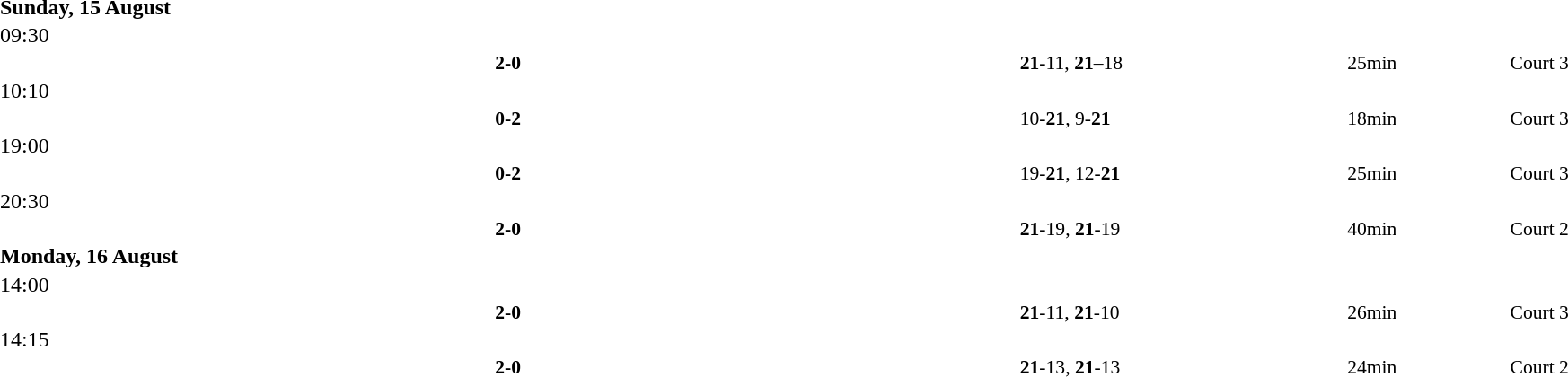<table style="width:100%;" cellspacing="1">
<tr>
<th width=25%></th>
<th width=10%></th>
<th width=25%></th>
</tr>
<tr>
<td><strong>Sunday, 15 August</strong></td>
</tr>
<tr>
<td>09:30</td>
</tr>
<tr style=font-size:90%>
<td align=right><strong></strong></td>
<td align=center><strong> 2-0 </strong></td>
<td></td>
<td><strong>21</strong>-11, <strong>21</strong>–18</td>
<td>25min</td>
<td>Court 3</td>
</tr>
<tr>
<td>10:10</td>
</tr>
<tr style=font-size:90%>
<td align=right></td>
<td align=center><strong> 0-2 </strong></td>
<td><strong></strong></td>
<td>10-<strong>21</strong>, 9-<strong>21</strong></td>
<td>18min</td>
<td>Court 3</td>
</tr>
<tr>
<td>19:00</td>
</tr>
<tr style=font-size:90%>
<td align=right></td>
<td align=center><strong> 0-2 </strong></td>
<td><strong></strong></td>
<td>19-<strong>21</strong>, 12-<strong>21</strong></td>
<td>25min</td>
<td>Court 3</td>
</tr>
<tr>
<td>20:30</td>
</tr>
<tr style=font-size:90%>
<td align=right><strong></strong></td>
<td align=center><strong> 2-0 </strong></td>
<td></td>
<td><strong>21</strong>-19, <strong>21</strong>-19</td>
<td>40min</td>
<td>Court 2</td>
</tr>
<tr>
<td><strong>Monday, 16 August</strong></td>
</tr>
<tr>
<td>14:00</td>
</tr>
<tr style=font-size:90%>
<td align=right><strong></strong></td>
<td align=center><strong> 2-0 </strong></td>
<td></td>
<td><strong>21</strong>-11, <strong>21</strong>-10</td>
<td>26min</td>
<td>Court 3</td>
</tr>
<tr>
<td>14:15</td>
</tr>
<tr style=font-size:90%>
<td align=right><strong></strong></td>
<td align=center><strong> 2-0 </strong></td>
<td></td>
<td><strong>21</strong>-13, <strong>21</strong>-13</td>
<td>24min</td>
<td>Court 2</td>
</tr>
</table>
